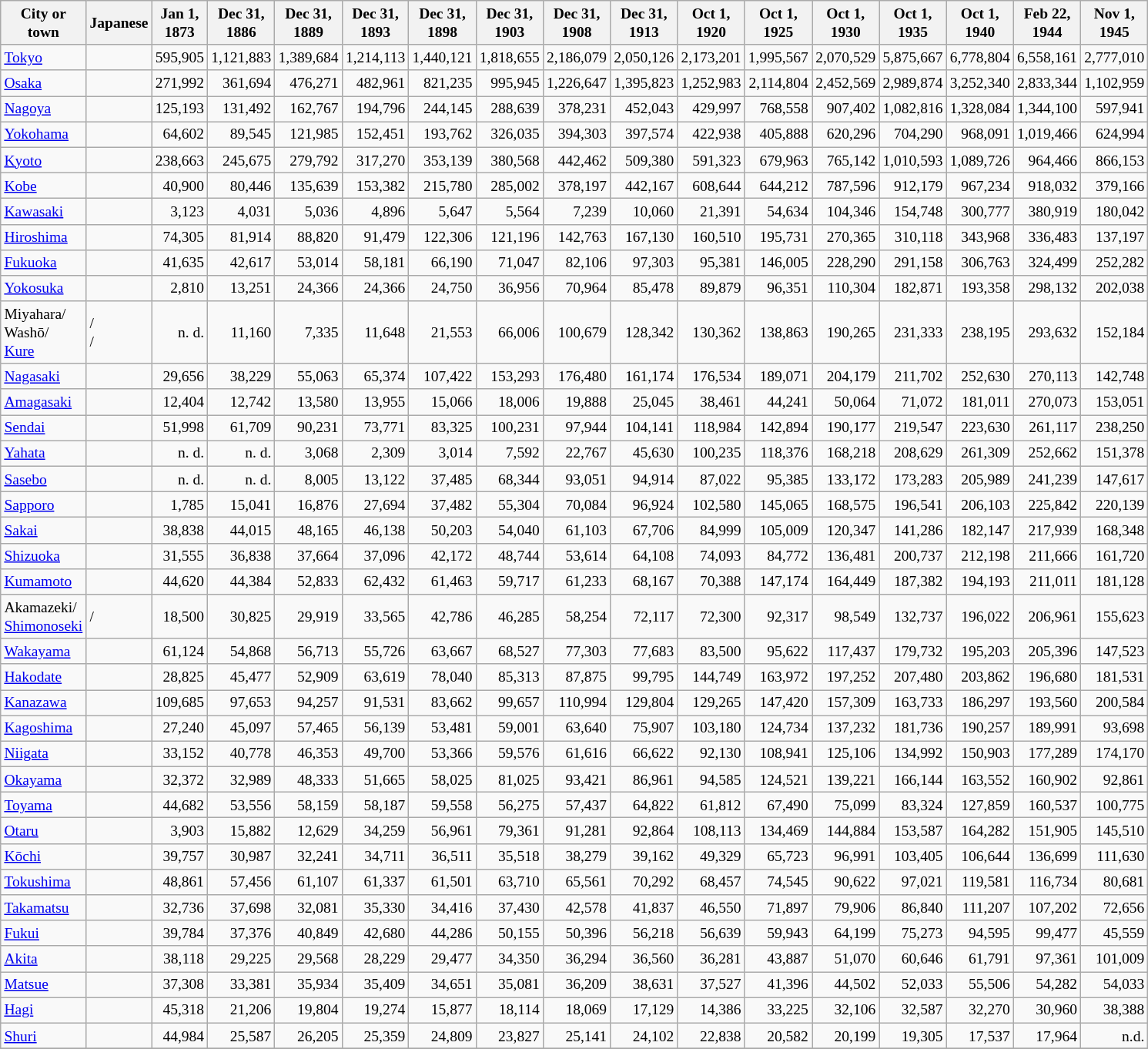<table class="wikitable sortable" style="text-align:right;font-size:small">
<tr>
<th>City or<br>town</th>
<th>Japanese</th>
<th>Jan 1,<br>1873</th>
<th>Dec 31,<br>1886</th>
<th>Dec 31,<br>1889</th>
<th>Dec 31,<br>1893</th>
<th>Dec 31,<br>1898</th>
<th>Dec 31,<br>1903</th>
<th>Dec 31,<br>1908</th>
<th>Dec 31,<br>1913</th>
<th>Oct 1,<br>1920</th>
<th>Oct 1,<br>1925</th>
<th>Oct 1,<br>1930</th>
<th>Oct 1,<br>1935</th>
<th>Oct 1,<br>1940</th>
<th>Feb 22,<br>1944</th>
<th>Nov 1,<br>1945</th>
</tr>
<tr>
<td align=left><a href='#'>Tokyo</a></td>
<td align=left></td>
<td>595,905</td>
<td>1,121,883</td>
<td>1,389,684</td>
<td>1,214,113</td>
<td>1,440,121</td>
<td>1,818,655</td>
<td>2,186,079</td>
<td>2,050,126</td>
<td>2,173,201</td>
<td>1,995,567</td>
<td>2,070,529</td>
<td>5,875,667</td>
<td>6,778,804</td>
<td>6,558,161</td>
<td>2,777,010</td>
</tr>
<tr>
<td align=left><a href='#'>Osaka</a></td>
<td align=left></td>
<td>271,992</td>
<td>361,694</td>
<td>476,271</td>
<td>482,961</td>
<td>821,235</td>
<td>995,945</td>
<td>1,226,647</td>
<td>1,395,823</td>
<td>1,252,983</td>
<td>2,114,804</td>
<td>2,452,569</td>
<td>2,989,874</td>
<td>3,252,340</td>
<td>2,833,344</td>
<td>1,102,959</td>
</tr>
<tr>
<td align=left><a href='#'>Nagoya</a></td>
<td align=left></td>
<td>125,193</td>
<td>131,492</td>
<td>162,767</td>
<td>194,796</td>
<td>244,145</td>
<td>288,639</td>
<td>378,231</td>
<td>452,043</td>
<td>429,997</td>
<td>768,558</td>
<td>907,402</td>
<td>1,082,816</td>
<td>1,328,084</td>
<td>1,344,100</td>
<td>597,941</td>
</tr>
<tr>
<td align=left><a href='#'>Yokohama</a></td>
<td align=left></td>
<td>64,602</td>
<td>89,545</td>
<td>121,985</td>
<td>152,451</td>
<td>193,762</td>
<td>326,035</td>
<td>394,303</td>
<td>397,574</td>
<td>422,938</td>
<td>405,888</td>
<td>620,296</td>
<td>704,290</td>
<td>968,091</td>
<td>1,019,466</td>
<td>624,994</td>
</tr>
<tr>
<td align=left><a href='#'>Kyoto</a></td>
<td align=left></td>
<td>238,663</td>
<td>245,675</td>
<td>279,792</td>
<td>317,270</td>
<td>353,139</td>
<td>380,568</td>
<td>442,462</td>
<td>509,380</td>
<td>591,323</td>
<td>679,963</td>
<td>765,142</td>
<td>1,010,593</td>
<td>1,089,726</td>
<td>964,466</td>
<td>866,153</td>
</tr>
<tr>
<td align=left><a href='#'>Kobe</a></td>
<td align=left></td>
<td>40,900</td>
<td>80,446</td>
<td>135,639</td>
<td>153,382</td>
<td>215,780</td>
<td>285,002</td>
<td>378,197</td>
<td>442,167</td>
<td>608,644</td>
<td>644,212</td>
<td>787,596</td>
<td>912,179</td>
<td>967,234</td>
<td>918,032</td>
<td>379,166</td>
</tr>
<tr>
<td align=left><a href='#'>Kawasaki</a></td>
<td align=left></td>
<td>3,123</td>
<td>4,031</td>
<td>5,036</td>
<td>4,896</td>
<td>5,647</td>
<td>5,564</td>
<td>7,239</td>
<td>10,060</td>
<td>21,391</td>
<td>54,634</td>
<td>104,346</td>
<td>154,748</td>
<td>300,777</td>
<td>380,919</td>
<td>180,042</td>
</tr>
<tr>
<td align=left><a href='#'>Hiroshima</a></td>
<td align=left></td>
<td>74,305</td>
<td>81,914</td>
<td>88,820</td>
<td>91,479</td>
<td>122,306</td>
<td>121,196</td>
<td>142,763</td>
<td>167,130</td>
<td>160,510</td>
<td>195,731</td>
<td>270,365</td>
<td>310,118</td>
<td>343,968</td>
<td>336,483</td>
<td>137,197</td>
</tr>
<tr>
<td align=left><a href='#'>Fukuoka</a></td>
<td align=left></td>
<td>41,635</td>
<td>42,617</td>
<td>53,014</td>
<td>58,181</td>
<td>66,190</td>
<td>71,047</td>
<td>82,106</td>
<td>97,303</td>
<td>95,381</td>
<td>146,005</td>
<td>228,290</td>
<td>291,158</td>
<td>306,763</td>
<td>324,499</td>
<td>252,282</td>
</tr>
<tr>
<td align=left><a href='#'>Yokosuka</a></td>
<td align=left></td>
<td>2,810</td>
<td>13,251</td>
<td>24,366</td>
<td>24,366</td>
<td>24,750</td>
<td>36,956</td>
<td>70,964</td>
<td>85,478</td>
<td>89,879</td>
<td>96,351</td>
<td>110,304</td>
<td>182,871</td>
<td>193,358</td>
<td>298,132</td>
<td>202,038</td>
</tr>
<tr>
<td align=left>Miyahara/<br>Washō/<br><a href='#'>Kure</a></td>
<td align=left>/<br>/<br></td>
<td>n. d.</td>
<td>11,160</td>
<td>7,335</td>
<td>11,648</td>
<td>21,553</td>
<td>66,006</td>
<td>100,679</td>
<td>128,342</td>
<td>130,362</td>
<td>138,863</td>
<td>190,265</td>
<td>231,333</td>
<td>238,195</td>
<td>293,632</td>
<td>152,184</td>
</tr>
<tr>
<td align=left><a href='#'>Nagasaki</a></td>
<td align=left></td>
<td>29,656</td>
<td>38,229</td>
<td>55,063</td>
<td>65,374</td>
<td>107,422</td>
<td>153,293</td>
<td>176,480</td>
<td>161,174</td>
<td>176,534</td>
<td>189,071</td>
<td>204,179</td>
<td>211,702</td>
<td>252,630</td>
<td>270,113</td>
<td>142,748</td>
</tr>
<tr>
<td align=left><a href='#'>Amagasaki</a></td>
<td align=left></td>
<td>12,404</td>
<td>12,742</td>
<td>13,580</td>
<td>13,955</td>
<td>15,066</td>
<td>18,006</td>
<td>19,888</td>
<td>25,045</td>
<td>38,461</td>
<td>44,241</td>
<td>50,064</td>
<td>71,072</td>
<td>181,011</td>
<td>270,073</td>
<td>153,051</td>
</tr>
<tr>
<td align=left><a href='#'>Sendai</a></td>
<td align=left></td>
<td>51,998</td>
<td>61,709</td>
<td>90,231</td>
<td>73,771</td>
<td>83,325</td>
<td>100,231</td>
<td>97,944</td>
<td>104,141</td>
<td>118,984</td>
<td>142,894</td>
<td>190,177</td>
<td>219,547</td>
<td>223,630</td>
<td>261,117</td>
<td>238,250</td>
</tr>
<tr>
<td align=left><a href='#'>Yahata</a></td>
<td align=left></td>
<td>n. d.</td>
<td>n. d.</td>
<td>3,068</td>
<td>2,309</td>
<td>3,014</td>
<td>7,592</td>
<td>22,767</td>
<td>45,630</td>
<td>100,235</td>
<td>118,376</td>
<td>168,218</td>
<td>208,629</td>
<td>261,309</td>
<td>252,662</td>
<td>151,378</td>
</tr>
<tr>
<td align=left><a href='#'>Sasebo</a></td>
<td align=left></td>
<td>n. d.</td>
<td>n. d.</td>
<td>8,005</td>
<td>13,122</td>
<td>37,485</td>
<td>68,344</td>
<td>93,051</td>
<td>94,914</td>
<td>87,022</td>
<td>95,385</td>
<td>133,172</td>
<td>173,283</td>
<td>205,989</td>
<td>241,239</td>
<td>147,617</td>
</tr>
<tr>
<td align=left><a href='#'>Sapporo</a></td>
<td align=left></td>
<td>1,785</td>
<td>15,041</td>
<td>16,876</td>
<td>27,694</td>
<td>37,482</td>
<td>55,304</td>
<td>70,084</td>
<td>96,924</td>
<td>102,580</td>
<td>145,065</td>
<td>168,575</td>
<td>196,541</td>
<td>206,103</td>
<td>225,842</td>
<td>220,139</td>
</tr>
<tr>
<td align=left><a href='#'>Sakai</a></td>
<td align=left></td>
<td>38,838</td>
<td>44,015</td>
<td>48,165</td>
<td>46,138</td>
<td>50,203</td>
<td>54,040</td>
<td>61,103</td>
<td>67,706</td>
<td>84,999</td>
<td>105,009</td>
<td>120,347</td>
<td>141,286</td>
<td>182,147</td>
<td>217,939</td>
<td>168,348</td>
</tr>
<tr>
<td align=left><a href='#'>Shizuoka</a></td>
<td align=left></td>
<td>31,555</td>
<td>36,838</td>
<td>37,664</td>
<td>37,096</td>
<td>42,172</td>
<td>48,744</td>
<td>53,614</td>
<td>64,108</td>
<td>74,093</td>
<td>84,772</td>
<td>136,481</td>
<td>200,737</td>
<td>212,198</td>
<td>211,666</td>
<td>161,720</td>
</tr>
<tr>
<td align=left><a href='#'>Kumamoto</a></td>
<td align=left></td>
<td>44,620</td>
<td>44,384</td>
<td>52,833</td>
<td>62,432</td>
<td>61,463</td>
<td>59,717</td>
<td>61,233</td>
<td>68,167</td>
<td>70,388</td>
<td>147,174</td>
<td>164,449</td>
<td>187,382</td>
<td>194,193</td>
<td>211,011</td>
<td>181,128</td>
</tr>
<tr>
<td align=left>Akamazeki/<br><a href='#'>Shimonoseki</a></td>
<td align=left>/<br></td>
<td>18,500</td>
<td>30,825</td>
<td>29,919</td>
<td>33,565</td>
<td>42,786</td>
<td>46,285</td>
<td>58,254</td>
<td>72,117</td>
<td>72,300</td>
<td>92,317</td>
<td>98,549</td>
<td>132,737</td>
<td>196,022</td>
<td>206,961</td>
<td>155,623</td>
</tr>
<tr>
<td align=left><a href='#'>Wakayama</a></td>
<td align=left></td>
<td>61,124</td>
<td>54,868</td>
<td>56,713</td>
<td>55,726</td>
<td>63,667</td>
<td>68,527</td>
<td>77,303</td>
<td>77,683</td>
<td>83,500</td>
<td>95,622</td>
<td>117,437</td>
<td>179,732</td>
<td>195,203</td>
<td>205,396</td>
<td>147,523</td>
</tr>
<tr>
<td align=left><a href='#'>Hakodate</a></td>
<td align=left></td>
<td>28,825</td>
<td>45,477</td>
<td>52,909</td>
<td>63,619</td>
<td>78,040</td>
<td>85,313</td>
<td>87,875</td>
<td>99,795</td>
<td>144,749</td>
<td>163,972</td>
<td>197,252</td>
<td>207,480</td>
<td>203,862</td>
<td>196,680</td>
<td>181,531</td>
</tr>
<tr>
<td align=left><a href='#'>Kanazawa</a></td>
<td align=left></td>
<td>109,685</td>
<td>97,653</td>
<td>94,257</td>
<td>91,531</td>
<td>83,662</td>
<td>99,657</td>
<td>110,994</td>
<td>129,804</td>
<td>129,265</td>
<td>147,420</td>
<td>157,309</td>
<td>163,733</td>
<td>186,297</td>
<td>193,560</td>
<td>200,584</td>
</tr>
<tr>
<td align=left><a href='#'>Kagoshima</a></td>
<td align=left></td>
<td>27,240</td>
<td>45,097</td>
<td>57,465</td>
<td>56,139</td>
<td>53,481</td>
<td>59,001</td>
<td>63,640</td>
<td>75,907</td>
<td>103,180</td>
<td>124,734</td>
<td>137,232</td>
<td>181,736</td>
<td>190,257</td>
<td>189,991</td>
<td>93,698</td>
</tr>
<tr>
<td align=left><a href='#'>Niigata</a></td>
<td align=left></td>
<td>33,152</td>
<td>40,778</td>
<td>46,353</td>
<td>49,700</td>
<td>53,366</td>
<td>59,576</td>
<td>61,616</td>
<td>66,622</td>
<td>92,130</td>
<td>108,941</td>
<td>125,106</td>
<td>134,992</td>
<td>150,903</td>
<td>177,289</td>
<td>174,170</td>
</tr>
<tr>
<td align=left><a href='#'>Okayama</a></td>
<td align=left></td>
<td>32,372</td>
<td>32,989</td>
<td>48,333</td>
<td>51,665</td>
<td>58,025</td>
<td>81,025</td>
<td>93,421</td>
<td>86,961</td>
<td>94,585</td>
<td>124,521</td>
<td>139,221</td>
<td>166,144</td>
<td>163,552</td>
<td>160,902</td>
<td>92,861</td>
</tr>
<tr>
<td align=left><a href='#'>Toyama</a></td>
<td align=left></td>
<td>44,682</td>
<td>53,556</td>
<td>58,159</td>
<td>58,187</td>
<td>59,558</td>
<td>56,275</td>
<td>57,437</td>
<td>64,822</td>
<td>61,812</td>
<td>67,490</td>
<td>75,099</td>
<td>83,324</td>
<td>127,859</td>
<td>160,537</td>
<td>100,775</td>
</tr>
<tr>
<td align=left><a href='#'>Otaru</a></td>
<td align=left></td>
<td>3,903</td>
<td>15,882</td>
<td>12,629</td>
<td>34,259</td>
<td>56,961</td>
<td>79,361</td>
<td>91,281</td>
<td>92,864</td>
<td>108,113</td>
<td>134,469</td>
<td>144,884</td>
<td>153,587</td>
<td>164,282</td>
<td>151,905</td>
<td>145,510</td>
</tr>
<tr>
<td align=left><a href='#'>Kōchi</a></td>
<td align=left></td>
<td>39,757</td>
<td>30,987</td>
<td>32,241</td>
<td>34,711</td>
<td>36,511</td>
<td>35,518</td>
<td>38,279</td>
<td>39,162</td>
<td>49,329</td>
<td>65,723</td>
<td>96,991</td>
<td>103,405</td>
<td>106,644</td>
<td>136,699</td>
<td>111,630</td>
</tr>
<tr>
<td align=left><a href='#'>Tokushima</a></td>
<td align=left></td>
<td>48,861</td>
<td>57,456</td>
<td>61,107</td>
<td>61,337</td>
<td>61,501</td>
<td>63,710</td>
<td>65,561</td>
<td>70,292</td>
<td>68,457</td>
<td>74,545</td>
<td>90,622</td>
<td>97,021</td>
<td>119,581</td>
<td>116,734</td>
<td>80,681</td>
</tr>
<tr>
<td align=left><a href='#'>Takamatsu</a></td>
<td align=left></td>
<td>32,736</td>
<td>37,698</td>
<td>32,081</td>
<td>35,330</td>
<td>34,416</td>
<td>37,430</td>
<td>42,578</td>
<td>41,837</td>
<td>46,550</td>
<td>71,897</td>
<td>79,906</td>
<td>86,840</td>
<td>111,207</td>
<td>107,202</td>
<td>72,656</td>
</tr>
<tr>
<td align=left><a href='#'>Fukui</a></td>
<td align=left></td>
<td>39,784</td>
<td>37,376</td>
<td>40,849</td>
<td>42,680</td>
<td>44,286</td>
<td>50,155</td>
<td>50,396</td>
<td>56,218</td>
<td>56,639</td>
<td>59,943</td>
<td>64,199</td>
<td>75,273</td>
<td>94,595</td>
<td>99,477</td>
<td>45,559</td>
</tr>
<tr>
<td align=left><a href='#'>Akita</a></td>
<td align=left></td>
<td>38,118</td>
<td>29,225</td>
<td>29,568</td>
<td>28,229</td>
<td>29,477</td>
<td>34,350</td>
<td>36,294</td>
<td>36,560</td>
<td>36,281</td>
<td>43,887</td>
<td>51,070</td>
<td>60,646</td>
<td>61,791</td>
<td>97,361</td>
<td>101,009</td>
</tr>
<tr>
<td align=left><a href='#'>Matsue</a></td>
<td align=left></td>
<td>37,308</td>
<td>33,381</td>
<td>35,934</td>
<td>35,409</td>
<td>34,651</td>
<td>35,081</td>
<td>36,209</td>
<td>38,631</td>
<td>37,527</td>
<td>41,396</td>
<td>44,502</td>
<td>52,033</td>
<td>55,506</td>
<td>54,282</td>
<td>54,033</td>
</tr>
<tr>
<td align=left><a href='#'>Hagi</a></td>
<td align=left></td>
<td>45,318</td>
<td>21,206</td>
<td>19,804</td>
<td>19,274</td>
<td>15,877</td>
<td>18,114</td>
<td>18,069</td>
<td>17,129</td>
<td>14,386</td>
<td>33,225</td>
<td>32,106</td>
<td>32,587</td>
<td>32,270</td>
<td>30,960</td>
<td>38,388</td>
</tr>
<tr>
<td align=left><a href='#'>Shuri</a></td>
<td align=left></td>
<td>44,984</td>
<td>25,587</td>
<td>26,205</td>
<td>25,359</td>
<td>24,809</td>
<td>23,827</td>
<td>25,141</td>
<td>24,102</td>
<td>22,838</td>
<td>20,582</td>
<td>20,199</td>
<td>19,305</td>
<td>17,537</td>
<td>17,964</td>
<td>n.d.</td>
</tr>
<tr>
</tr>
</table>
